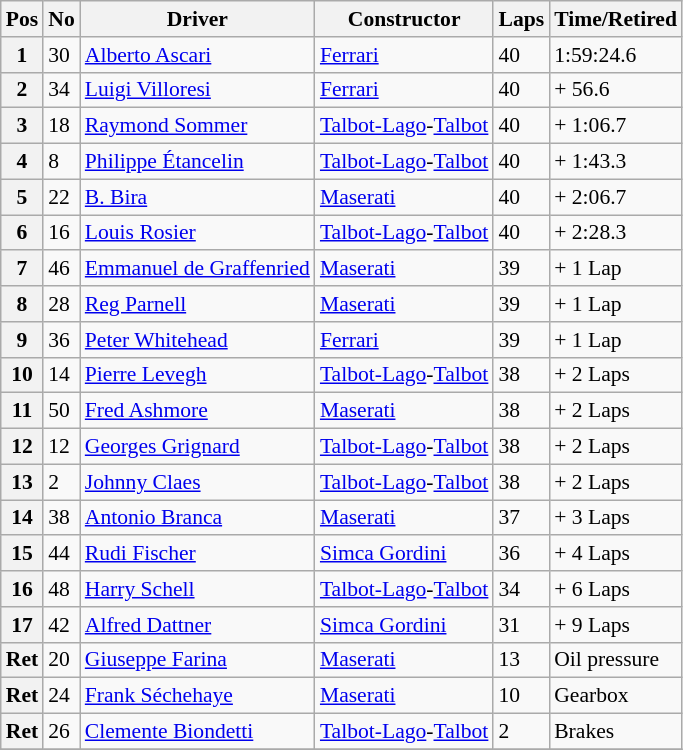<table class="wikitable" style="font-size: 90%;">
<tr>
<th>Pos</th>
<th>No</th>
<th>Driver</th>
<th>Constructor</th>
<th>Laps</th>
<th>Time/Retired</th>
</tr>
<tr>
<th>1</th>
<td>30</td>
<td> <a href='#'>Alberto Ascari</a></td>
<td><a href='#'>Ferrari</a></td>
<td>40</td>
<td>1:59:24.6</td>
</tr>
<tr>
<th>2</th>
<td>34</td>
<td> <a href='#'>Luigi Villoresi</a></td>
<td><a href='#'>Ferrari</a></td>
<td>40</td>
<td>+ 56.6</td>
</tr>
<tr>
<th>3</th>
<td>18</td>
<td> <a href='#'>Raymond Sommer</a></td>
<td><a href='#'>Talbot-Lago</a>-<a href='#'>Talbot</a></td>
<td>40</td>
<td>+ 1:06.7</td>
</tr>
<tr>
<th>4</th>
<td>8</td>
<td> <a href='#'>Philippe Étancelin</a></td>
<td><a href='#'>Talbot-Lago</a>-<a href='#'>Talbot</a></td>
<td>40</td>
<td>+ 1:43.3</td>
</tr>
<tr>
<th>5</th>
<td>22</td>
<td> <a href='#'>B. Bira</a></td>
<td><a href='#'>Maserati</a></td>
<td>40</td>
<td>+ 2:06.7</td>
</tr>
<tr>
<th>6</th>
<td>16</td>
<td> <a href='#'>Louis Rosier</a></td>
<td><a href='#'>Talbot-Lago</a>-<a href='#'>Talbot</a></td>
<td>40</td>
<td>+ 2:28.3</td>
</tr>
<tr>
<th>7</th>
<td>46</td>
<td> <a href='#'>Emmanuel de Graffenried</a></td>
<td><a href='#'>Maserati</a></td>
<td>39</td>
<td>+ 1 Lap</td>
</tr>
<tr>
<th>8</th>
<td>28</td>
<td> <a href='#'>Reg Parnell</a></td>
<td><a href='#'>Maserati</a></td>
<td>39</td>
<td>+ 1 Lap</td>
</tr>
<tr>
<th>9</th>
<td>36</td>
<td> <a href='#'>Peter Whitehead</a></td>
<td><a href='#'>Ferrari</a></td>
<td>39</td>
<td>+ 1 Lap</td>
</tr>
<tr>
<th>10</th>
<td>14</td>
<td> <a href='#'>Pierre Levegh</a></td>
<td><a href='#'>Talbot-Lago</a>-<a href='#'>Talbot</a></td>
<td>38</td>
<td>+ 2 Laps</td>
</tr>
<tr>
<th>11</th>
<td>50</td>
<td> <a href='#'>Fred Ashmore</a></td>
<td><a href='#'>Maserati</a></td>
<td>38</td>
<td>+ 2 Laps</td>
</tr>
<tr>
<th>12</th>
<td>12</td>
<td> <a href='#'>Georges Grignard</a></td>
<td><a href='#'>Talbot-Lago</a>-<a href='#'>Talbot</a></td>
<td>38</td>
<td>+ 2 Laps</td>
</tr>
<tr>
<th>13</th>
<td>2</td>
<td> <a href='#'>Johnny Claes</a></td>
<td><a href='#'>Talbot-Lago</a>-<a href='#'>Talbot</a></td>
<td>38</td>
<td>+ 2 Laps</td>
</tr>
<tr>
<th>14</th>
<td>38</td>
<td> <a href='#'>Antonio Branca</a></td>
<td><a href='#'>Maserati</a></td>
<td>37</td>
<td>+ 3 Laps</td>
</tr>
<tr>
<th>15</th>
<td>44</td>
<td> <a href='#'>Rudi Fischer</a></td>
<td><a href='#'>Simca Gordini</a></td>
<td>36</td>
<td>+ 4 Laps</td>
</tr>
<tr>
<th>16</th>
<td>48</td>
<td> <a href='#'>Harry Schell</a></td>
<td><a href='#'>Talbot-Lago</a>-<a href='#'>Talbot</a></td>
<td>34</td>
<td>+ 6 Laps</td>
</tr>
<tr>
<th>17</th>
<td>42</td>
<td> <a href='#'>Alfred Dattner</a></td>
<td><a href='#'>Simca Gordini</a></td>
<td>31</td>
<td>+ 9 Laps</td>
</tr>
<tr>
<th>Ret</th>
<td>20</td>
<td> <a href='#'>Giuseppe Farina</a></td>
<td><a href='#'>Maserati</a></td>
<td>13</td>
<td>Oil pressure</td>
</tr>
<tr>
<th>Ret</th>
<td>24</td>
<td> <a href='#'>Frank Séchehaye</a></td>
<td><a href='#'>Maserati</a></td>
<td>10</td>
<td>Gearbox</td>
</tr>
<tr>
<th>Ret</th>
<td>26</td>
<td> <a href='#'>Clemente Biondetti</a></td>
<td><a href='#'>Talbot-Lago</a>-<a href='#'>Talbot</a></td>
<td>2</td>
<td>Brakes</td>
</tr>
<tr>
</tr>
</table>
